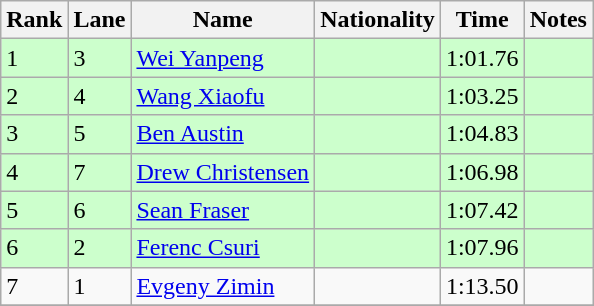<table class="wikitable">
<tr>
<th>Rank</th>
<th>Lane</th>
<th>Name</th>
<th>Nationality</th>
<th>Time</th>
<th>Notes</th>
</tr>
<tr>
<td bgcolor=ccffcc>1</td>
<td bgcolor=ccffcc>3</td>
<td bgcolor=ccffcc><a href='#'>Wei Yanpeng</a></td>
<td bgcolor=ccffcc></td>
<td bgcolor=ccffcc>1:01.76</td>
<td bgcolor=ccffcc></td>
</tr>
<tr>
<td bgcolor=ccffcc>2</td>
<td bgcolor=ccffcc>4</td>
<td bgcolor=ccffcc><a href='#'>Wang Xiaofu</a></td>
<td bgcolor=ccffcc></td>
<td bgcolor=ccffcc>1:03.25</td>
<td bgcolor=ccffcc></td>
</tr>
<tr>
<td bgcolor=ccffcc>3</td>
<td bgcolor=ccffcc>5</td>
<td bgcolor=ccffcc><a href='#'>Ben Austin</a></td>
<td bgcolor=ccffcc></td>
<td bgcolor=ccffcc>1:04.83</td>
<td bgcolor=ccffcc></td>
</tr>
<tr>
<td bgcolor=ccffcc>4</td>
<td bgcolor=ccffcc>7</td>
<td bgcolor=ccffcc><a href='#'>Drew Christensen</a></td>
<td bgcolor=ccffcc></td>
<td bgcolor=ccffcc>1:06.98</td>
<td bgcolor=ccffcc></td>
</tr>
<tr>
<td bgcolor=ccffcc>5</td>
<td bgcolor=ccffcc>6</td>
<td bgcolor=ccffcc><a href='#'>Sean Fraser</a></td>
<td bgcolor=ccffcc></td>
<td bgcolor=ccffcc>1:07.42</td>
<td bgcolor=ccffcc></td>
</tr>
<tr>
<td bgcolor=ccffcc>6</td>
<td bgcolor=ccffcc>2</td>
<td bgcolor=ccffcc><a href='#'>Ferenc Csuri</a></td>
<td bgcolor=ccffcc></td>
<td bgcolor=ccffcc>1:07.96</td>
<td bgcolor=ccffcc></td>
</tr>
<tr>
<td>7</td>
<td>1</td>
<td><a href='#'>Evgeny Zimin</a></td>
<td></td>
<td>1:13.50</td>
<td></td>
</tr>
<tr>
</tr>
</table>
